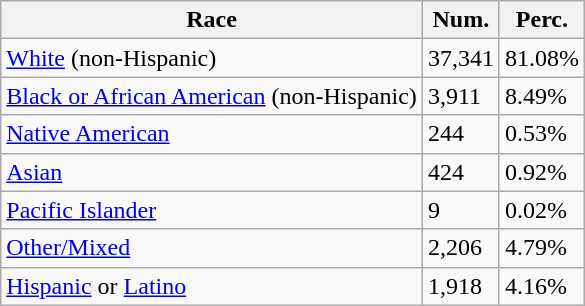<table class="wikitable">
<tr>
<th>Race</th>
<th>Num.</th>
<th>Perc.</th>
</tr>
<tr>
<td><a href='#'>White</a> (non-Hispanic)</td>
<td>37,341</td>
<td>81.08%</td>
</tr>
<tr>
<td><a href='#'>Black or African American</a> (non-Hispanic)</td>
<td>3,911</td>
<td>8.49%</td>
</tr>
<tr>
<td><a href='#'>Native American</a></td>
<td>244</td>
<td>0.53%</td>
</tr>
<tr>
<td><a href='#'>Asian</a></td>
<td>424</td>
<td>0.92%</td>
</tr>
<tr>
<td><a href='#'>Pacific Islander</a></td>
<td>9</td>
<td>0.02%</td>
</tr>
<tr>
<td><a href='#'>Other/Mixed</a></td>
<td>2,206</td>
<td>4.79%</td>
</tr>
<tr>
<td><a href='#'>Hispanic</a> or <a href='#'>Latino</a></td>
<td>1,918</td>
<td>4.16%</td>
</tr>
</table>
